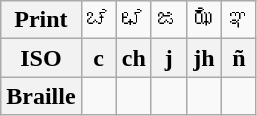<table class="wikitable Unicode" style="text-align:center;">
<tr>
<th>Print</th>
<td>ಚ</td>
<td>ಛ</td>
<td>ಜ</td>
<td>ಝ</td>
<td>ಞ</td>
</tr>
<tr>
<th>ISO</th>
<th>c</th>
<th>ch</th>
<th>j</th>
<th>jh</th>
<th>ñ</th>
</tr>
<tr>
<th>Braille</th>
<td></td>
<td></td>
<td></td>
<td></td>
<td></td>
</tr>
</table>
